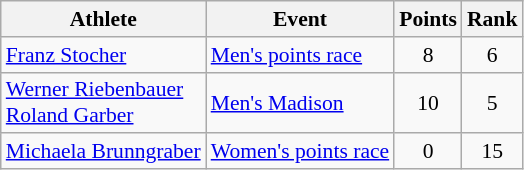<table class=wikitable style=font-size:90%;text-align:center>
<tr>
<th>Athlete</th>
<th>Event</th>
<th>Points</th>
<th>Rank</th>
</tr>
<tr>
<td align=left><a href='#'>Franz Stocher</a></td>
<td align=left><a href='#'>Men's points race</a></td>
<td>8</td>
<td>6</td>
</tr>
<tr>
<td align=left><a href='#'>Werner Riebenbauer</a><br><a href='#'>Roland Garber</a></td>
<td align=left><a href='#'>Men's Madison</a></td>
<td>10</td>
<td>5</td>
</tr>
<tr>
<td align=left><a href='#'>Michaela Brunngraber</a></td>
<td align=left><a href='#'>Women's points race</a></td>
<td>0</td>
<td>15</td>
</tr>
</table>
